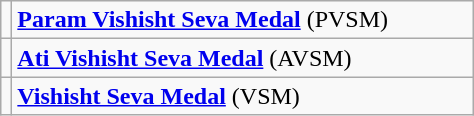<table class="wikitable">
<tr>
<td></td>
<td width="300"><strong><a href='#'>Param Vishisht Seva Medal</a></strong> (PVSM)</td>
</tr>
<tr>
<td></td>
<td width="300"><strong><a href='#'>Ati Vishisht Seva Medal</a></strong> (AVSM)</td>
</tr>
<tr>
<td></td>
<td width="300"><strong><a href='#'>Vishisht Seva Medal</a></strong> (VSM)</td>
</tr>
</table>
